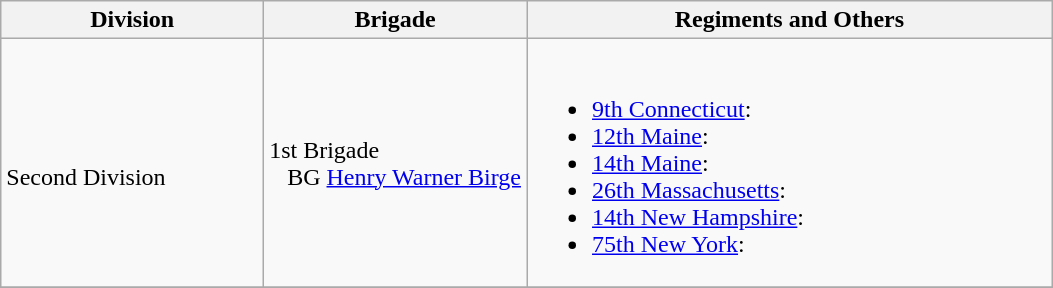<table class="wikitable">
<tr>
<th width=25%>Division</th>
<th width=25%>Brigade</th>
<th>Regiments and Others</th>
</tr>
<tr>
<td rowspan=1><br>Second Division</td>
<td>1st Brigade<br>  
BG <a href='#'>Henry Warner Birge</a></td>
<td><br><ul><li><a href='#'>9th Connecticut</a>:</li><li><a href='#'>12th Maine</a>:</li><li><a href='#'>14th Maine</a>:</li><li><a href='#'>26th Massachusetts</a>:</li><li><a href='#'>14th New Hampshire</a>:</li><li><a href='#'>75th New York</a>:</li></ul></td>
</tr>
<tr>
</tr>
</table>
